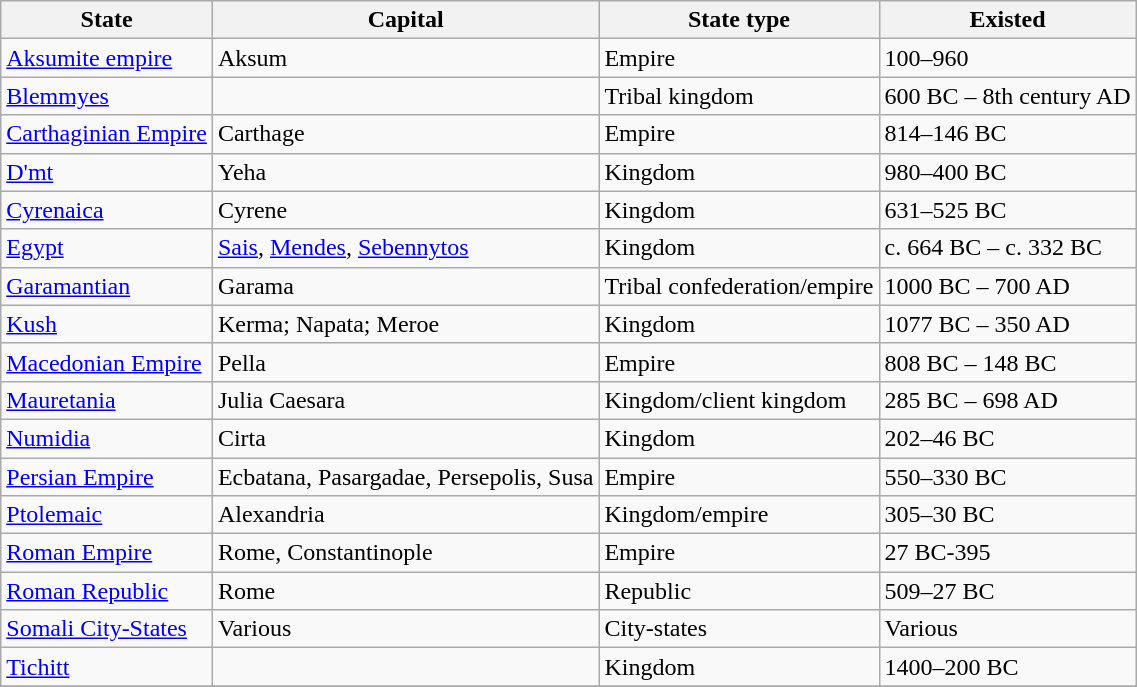<table class="wikitable sortable" border="1">
<tr>
<th>State</th>
<th>Capital</th>
<th>State type</th>
<th>Existed</th>
</tr>
<tr>
<td><a href='#'>Aksumite empire</a></td>
<td>Aksum</td>
<td>Empire</td>
<td>100–960</td>
</tr>
<tr>
<td><a href='#'>Blemmyes</a></td>
<td></td>
<td>Tribal kingdom</td>
<td>600 BC – 8th century AD</td>
</tr>
<tr>
<td><a href='#'>Carthaginian Empire</a></td>
<td>Carthage</td>
<td>Empire</td>
<td>814–146 BC</td>
</tr>
<tr>
<td><a href='#'>D'mt</a></td>
<td>Yeha</td>
<td>Kingdom</td>
<td>980–400 BC</td>
</tr>
<tr>
<td><a href='#'>Cyrenaica</a></td>
<td>Cyrene</td>
<td>Kingdom</td>
<td>631–525 BC</td>
</tr>
<tr>
<td><a href='#'>Egypt</a></td>
<td><a href='#'>Sais</a>, <a href='#'>Mendes</a>, <a href='#'>Sebennytos</a></td>
<td>Kingdom</td>
<td>c. 664 BC – c. 332 BC</td>
</tr>
<tr>
<td><a href='#'>Garamantian</a></td>
<td>Garama</td>
<td>Tribal confederation/empire</td>
<td>1000 BC – 700 AD</td>
</tr>
<tr>
<td><a href='#'>Kush</a></td>
<td>Kerma; Napata; Meroe</td>
<td>Kingdom</td>
<td>1077 BC – 350 AD</td>
</tr>
<tr>
<td><a href='#'>Macedonian Empire</a></td>
<td>Pella</td>
<td>Empire</td>
<td>808 BC – 148 BC</td>
</tr>
<tr>
<td><a href='#'>Mauretania</a></td>
<td>Julia Caesara</td>
<td>Kingdom/client kingdom</td>
<td>285 BC – 698 AD</td>
</tr>
<tr>
<td><a href='#'>Numidia</a></td>
<td>Cirta</td>
<td>Kingdom</td>
<td>202–46 BC</td>
</tr>
<tr>
<td><a href='#'>Persian Empire</a></td>
<td>Ecbatana, Pasargadae, Persepolis, Susa</td>
<td>Empire</td>
<td>550–330 BC</td>
</tr>
<tr>
<td><a href='#'>Ptolemaic</a></td>
<td>Alexandria</td>
<td>Kingdom/empire</td>
<td>305–30 BC</td>
</tr>
<tr>
<td><a href='#'>Roman Empire</a></td>
<td>Rome, Constantinople</td>
<td>Empire</td>
<td>27 BC-395</td>
</tr>
<tr>
<td><a href='#'>Roman Republic</a></td>
<td>Rome</td>
<td>Republic</td>
<td>509–27 BC</td>
</tr>
<tr>
<td><a href='#'>Somali City-States</a></td>
<td>Various</td>
<td>City-states</td>
<td>Various</td>
</tr>
<tr>
<td><a href='#'>Tichitt</a></td>
<td></td>
<td>Kingdom</td>
<td>1400–200 BC</td>
</tr>
<tr>
</tr>
</table>
